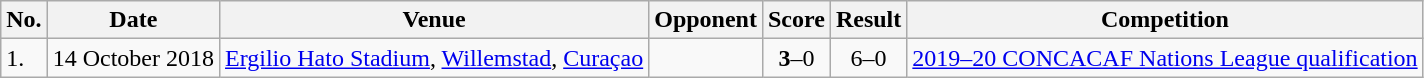<table class="wikitable" style="font-size:100%;">
<tr>
<th>No.</th>
<th>Date</th>
<th>Venue</th>
<th>Opponent</th>
<th>Score</th>
<th>Result</th>
<th>Competition</th>
</tr>
<tr>
<td>1.</td>
<td>14 October 2018</td>
<td><a href='#'>Ergilio Hato Stadium</a>, <a href='#'>Willemstad</a>, <a href='#'>Curaçao</a></td>
<td></td>
<td align=center><strong>3</strong>–0</td>
<td align=center>6–0</td>
<td><a href='#'>2019–20 CONCACAF Nations League qualification</a></td>
</tr>
</table>
